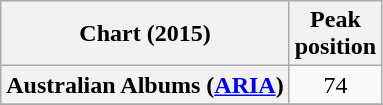<table class="wikitable sortable plainrowheaders" style="text-align:center">
<tr>
<th scope="col">Chart (2015)</th>
<th scope="col">Peak<br>position</th>
</tr>
<tr>
<th scope="row">Australian Albums (<a href='#'>ARIA</a>)</th>
<td>74</td>
</tr>
<tr>
</tr>
<tr>
</tr>
<tr>
</tr>
</table>
